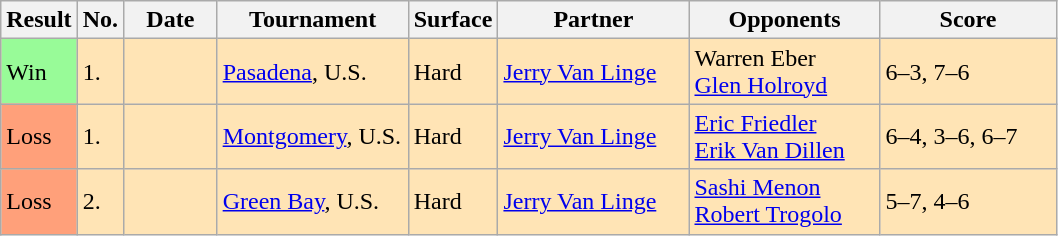<table class="sortable wikitable">
<tr>
<th>Result</th>
<th>No.</th>
<th style="width:55px">Date</th>
<th style="width:120px">Tournament</th>
<th>Surface</th>
<th style="width:120px">Partner</th>
<th style="width:120px">Opponents</th>
<th style="width:110px" class="unsortable">Score</th>
</tr>
<tr style="background:moccasin;">
<td style="background:#98fb98;">Win</td>
<td>1.</td>
<td></td>
<td><a href='#'>Pasadena</a>, U.S.</td>
<td>Hard</td>
<td> <a href='#'>Jerry Van Linge</a></td>
<td> Warren Eber<br> <a href='#'>Glen Holroyd</a></td>
<td>6–3, 7–6</td>
</tr>
<tr style="background:moccasin;">
<td bgcolor=FFA07A>Loss</td>
<td>1.</td>
<td></td>
<td><a href='#'>Montgomery</a>, U.S.</td>
<td>Hard</td>
<td> <a href='#'>Jerry Van Linge</a></td>
<td> <a href='#'>Eric Friedler</a><br> <a href='#'>Erik Van Dillen</a></td>
<td>6–4, 3–6, 6–7</td>
</tr>
<tr style="background:moccasin;">
<td bgcolor=FFA07A>Loss</td>
<td>2.</td>
<td></td>
<td><a href='#'>Green Bay</a>, U.S.</td>
<td>Hard</td>
<td> <a href='#'>Jerry Van Linge</a></td>
<td> <a href='#'>Sashi Menon</a><br> <a href='#'>Robert Trogolo</a></td>
<td>5–7, 4–6</td>
</tr>
</table>
